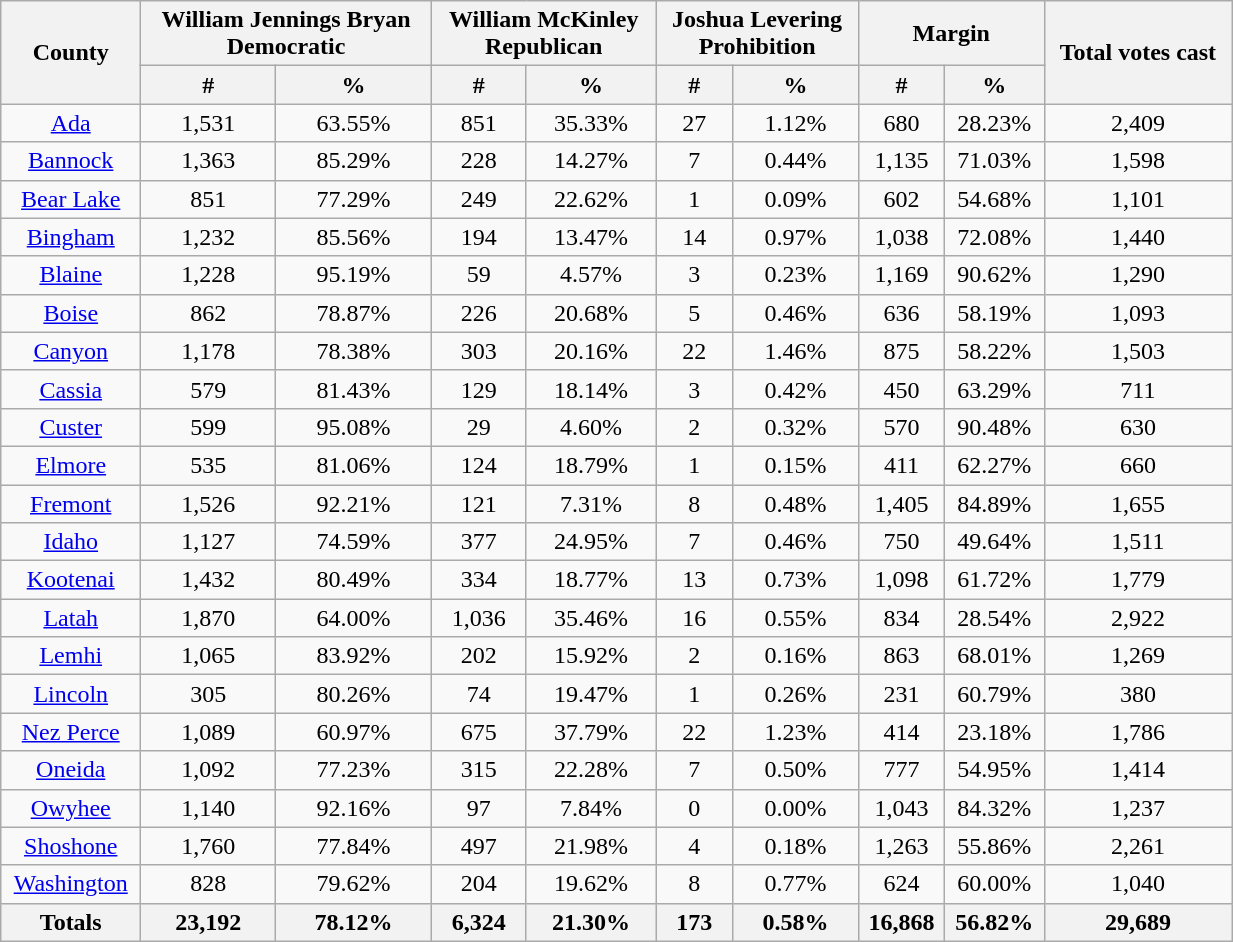<table width="65%"  class="wikitable sortable" style="text-align:center">
<tr>
<th style="text-align:center;" rowspan="2">County</th>
<th style="text-align:center;" colspan="2">William Jennings Bryan<br>Democratic</th>
<th style="text-align:center;" colspan="2">William McKinley<br>Republican</th>
<th style="text-align:center;" colspan="2">Joshua Levering<br>Prohibition</th>
<th style="text-align:center;" colspan="2">Margin</th>
<th style="text-align:center;" rowspan="2">Total votes cast</th>
</tr>
<tr>
<th style="text-align:center;" data-sort-type="number">#</th>
<th style="text-align:center;" data-sort-type="number">%</th>
<th style="text-align:center;" data-sort-type="number">#</th>
<th style="text-align:center;" data-sort-type="number">%</th>
<th style="text-align:center;" data-sort-type="number">#</th>
<th style="text-align:center;" data-sort-type="number">%</th>
<th style="text-align:center;" data-sort-type="number">#</th>
<th style="text-align:center;" data-sort-type="number">%</th>
</tr>
<tr style="text-align:center;">
<td><a href='#'>Ada</a></td>
<td>1,531</td>
<td>63.55%</td>
<td>851</td>
<td>35.33%</td>
<td>27</td>
<td>1.12%</td>
<td>680</td>
<td>28.23%</td>
<td>2,409</td>
</tr>
<tr style="text-align:center;">
<td><a href='#'>Bannock</a></td>
<td>1,363</td>
<td>85.29%</td>
<td>228</td>
<td>14.27%</td>
<td>7</td>
<td>0.44%</td>
<td>1,135</td>
<td>71.03%</td>
<td>1,598</td>
</tr>
<tr style="text-align:center;">
<td><a href='#'>Bear Lake</a></td>
<td>851</td>
<td>77.29%</td>
<td>249</td>
<td>22.62%</td>
<td>1</td>
<td>0.09%</td>
<td>602</td>
<td>54.68%</td>
<td>1,101</td>
</tr>
<tr style="text-align:center;">
<td><a href='#'>Bingham</a></td>
<td>1,232</td>
<td>85.56%</td>
<td>194</td>
<td>13.47%</td>
<td>14</td>
<td>0.97%</td>
<td>1,038</td>
<td>72.08%</td>
<td>1,440</td>
</tr>
<tr style="text-align:center;">
<td><a href='#'>Blaine</a></td>
<td>1,228</td>
<td>95.19%</td>
<td>59</td>
<td>4.57%</td>
<td>3</td>
<td>0.23%</td>
<td>1,169</td>
<td>90.62%</td>
<td>1,290</td>
</tr>
<tr style="text-align:center;">
<td><a href='#'>Boise</a></td>
<td>862</td>
<td>78.87%</td>
<td>226</td>
<td>20.68%</td>
<td>5</td>
<td>0.46%</td>
<td>636</td>
<td>58.19%</td>
<td>1,093</td>
</tr>
<tr style="text-align:center;">
<td><a href='#'>Canyon</a></td>
<td>1,178</td>
<td>78.38%</td>
<td>303</td>
<td>20.16%</td>
<td>22</td>
<td>1.46%</td>
<td>875</td>
<td>58.22%</td>
<td>1,503</td>
</tr>
<tr style="text-align:center;">
<td><a href='#'>Cassia</a></td>
<td>579</td>
<td>81.43%</td>
<td>129</td>
<td>18.14%</td>
<td>3</td>
<td>0.42%</td>
<td>450</td>
<td>63.29%</td>
<td>711</td>
</tr>
<tr style="text-align:center;">
<td><a href='#'>Custer</a></td>
<td>599</td>
<td>95.08%</td>
<td>29</td>
<td>4.60%</td>
<td>2</td>
<td>0.32%</td>
<td>570</td>
<td>90.48%</td>
<td>630</td>
</tr>
<tr style="text-align:center;">
<td><a href='#'>Elmore</a></td>
<td>535</td>
<td>81.06%</td>
<td>124</td>
<td>18.79%</td>
<td>1</td>
<td>0.15%</td>
<td>411</td>
<td>62.27%</td>
<td>660</td>
</tr>
<tr style="text-align:center;">
<td><a href='#'>Fremont</a></td>
<td>1,526</td>
<td>92.21%</td>
<td>121</td>
<td>7.31%</td>
<td>8</td>
<td>0.48%</td>
<td>1,405</td>
<td>84.89%</td>
<td>1,655</td>
</tr>
<tr style="text-align:center;">
<td><a href='#'>Idaho</a></td>
<td>1,127</td>
<td>74.59%</td>
<td>377</td>
<td>24.95%</td>
<td>7</td>
<td>0.46%</td>
<td>750</td>
<td>49.64%</td>
<td>1,511</td>
</tr>
<tr style="text-align:center;">
<td><a href='#'>Kootenai</a></td>
<td>1,432</td>
<td>80.49%</td>
<td>334</td>
<td>18.77%</td>
<td>13</td>
<td>0.73%</td>
<td>1,098</td>
<td>61.72%</td>
<td>1,779</td>
</tr>
<tr style="text-align:center;">
<td><a href='#'>Latah</a></td>
<td>1,870</td>
<td>64.00%</td>
<td>1,036</td>
<td>35.46%</td>
<td>16</td>
<td>0.55%</td>
<td>834</td>
<td>28.54%</td>
<td>2,922</td>
</tr>
<tr style="text-align:center;">
<td><a href='#'>Lemhi</a></td>
<td>1,065</td>
<td>83.92%</td>
<td>202</td>
<td>15.92%</td>
<td>2</td>
<td>0.16%</td>
<td>863</td>
<td>68.01%</td>
<td>1,269</td>
</tr>
<tr style="text-align:center;">
<td><a href='#'>Lincoln</a></td>
<td>305</td>
<td>80.26%</td>
<td>74</td>
<td>19.47%</td>
<td>1</td>
<td>0.26%</td>
<td>231</td>
<td>60.79%</td>
<td>380</td>
</tr>
<tr style="text-align:center;">
<td><a href='#'>Nez Perce</a></td>
<td>1,089</td>
<td>60.97%</td>
<td>675</td>
<td>37.79%</td>
<td>22</td>
<td>1.23%</td>
<td>414</td>
<td>23.18%</td>
<td>1,786</td>
</tr>
<tr style="text-align:center;">
<td><a href='#'>Oneida</a></td>
<td>1,092</td>
<td>77.23%</td>
<td>315</td>
<td>22.28%</td>
<td>7</td>
<td>0.50%</td>
<td>777</td>
<td>54.95%</td>
<td>1,414</td>
</tr>
<tr style="text-align:center;">
<td><a href='#'>Owyhee</a></td>
<td>1,140</td>
<td>92.16%</td>
<td>97</td>
<td>7.84%</td>
<td>0</td>
<td>0.00%</td>
<td>1,043</td>
<td>84.32%</td>
<td>1,237</td>
</tr>
<tr style="text-align:center;">
<td><a href='#'>Shoshone</a></td>
<td>1,760</td>
<td>77.84%</td>
<td>497</td>
<td>21.98%</td>
<td>4</td>
<td>0.18%</td>
<td>1,263</td>
<td>55.86%</td>
<td>2,261</td>
</tr>
<tr style="text-align:center;">
<td><a href='#'>Washington</a></td>
<td>828</td>
<td>79.62%</td>
<td>204</td>
<td>19.62%</td>
<td>8</td>
<td>0.77%</td>
<td>624</td>
<td>60.00%</td>
<td>1,040</td>
</tr>
<tr style="text-align:center;">
<th>Totals</th>
<th>23,192</th>
<th>78.12%</th>
<th>6,324</th>
<th>21.30%</th>
<th>173</th>
<th>0.58%</th>
<th>16,868</th>
<th>56.82%</th>
<th>29,689</th>
</tr>
</table>
